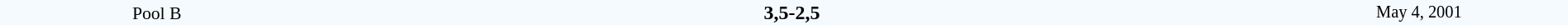<table style="width: 100%; background:#F5FAFF;" cellspacing="0">
<tr>
<td align=center rowspan=3 width=20% style=font-size:90%>Pool B</td>
</tr>
<tr>
<td width=24% align=right></td>
<td align=center width=13%><strong>3,5-2,5</strong></td>
<td width=24%></td>
<td style=font-size:85% rowspan=3 align=center>May 4, 2001</td>
</tr>
</table>
